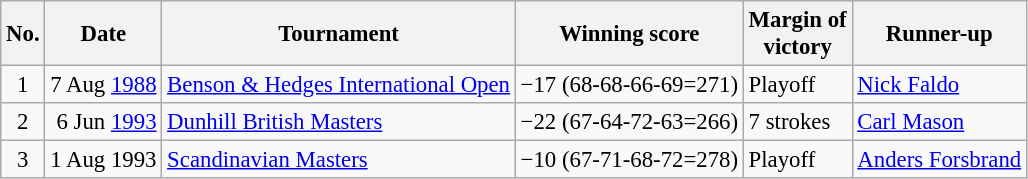<table class="wikitable" style="font-size:95%;">
<tr>
<th>No.</th>
<th>Date</th>
<th>Tournament</th>
<th>Winning score</th>
<th>Margin of<br>victory</th>
<th>Runner-up</th>
</tr>
<tr>
<td align=center>1</td>
<td align=right>7 Aug <a href='#'>1988</a></td>
<td><a href='#'>Benson & Hedges International Open</a></td>
<td>−17 (68-68-66-69=271)</td>
<td>Playoff</td>
<td> <a href='#'>Nick Faldo</a></td>
</tr>
<tr>
<td align=center>2</td>
<td align=right>6 Jun <a href='#'>1993</a></td>
<td><a href='#'>Dunhill British Masters</a></td>
<td>−22 (67-64-72-63=266)</td>
<td>7 strokes</td>
<td> <a href='#'>Carl Mason</a></td>
</tr>
<tr>
<td align=center>3</td>
<td align=right>1 Aug 1993</td>
<td><a href='#'>Scandinavian Masters</a></td>
<td>−10 (67-71-68-72=278)</td>
<td>Playoff</td>
<td> <a href='#'>Anders Forsbrand</a></td>
</tr>
</table>
